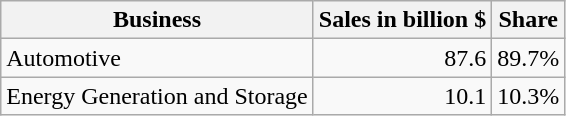<table class="wikitable floatright">
<tr>
<th>Business</th>
<th>Sales in billion $</th>
<th>Share</th>
</tr>
<tr>
<td>Automotive</td>
<td style="text-align: right;">87.6</td>
<td style="text-align: right;">89.7%</td>
</tr>
<tr>
<td>Energy Generation and Storage</td>
<td style="text-align: right;">10.1</td>
<td style="text-align: right;">10.3%</td>
</tr>
</table>
